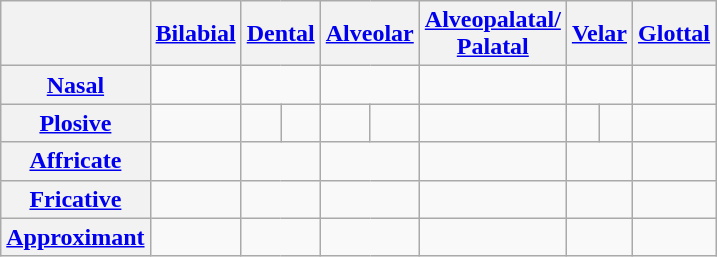<table class="wikitable">
<tr>
<th></th>
<th><a href='#'>Bilabial</a></th>
<th colspan="2"><a href='#'>Dental</a></th>
<th colspan="2"><a href='#'>Alveolar</a></th>
<th><a href='#'>Alveopalatal/<br>Palatal</a></th>
<th colspan="2"><a href='#'>Velar</a></th>
<th><a href='#'>Glottal</a></th>
</tr>
<tr align=center>
<th><a href='#'>Nasal</a></th>
<td></td>
<td colspan="2"></td>
<td colspan="2"></td>
<td></td>
<td colspan="2"></td>
<td></td>
</tr>
<tr align=center>
<th><a href='#'>Plosive</a></th>
<td></td>
<td></td>
<td></td>
<td></td>
<td></td>
<td></td>
<td></td>
<td></td>
<td></td>
</tr>
<tr align=center>
<th><a href='#'>Affricate</a></th>
<td></td>
<td colspan="2"></td>
<td colspan="2"></td>
<td></td>
<td colspan="2"></td>
<td></td>
</tr>
<tr align=center>
<th><a href='#'>Fricative</a></th>
<td></td>
<td colspan="2"></td>
<td colspan="2"></td>
<td></td>
<td colspan="2"></td>
<td></td>
</tr>
<tr align=center>
<th><a href='#'>Approximant</a></th>
<td></td>
<td colspan="2"></td>
<td colspan="2"></td>
<td></td>
<td colspan="2"></td>
<td></td>
</tr>
</table>
